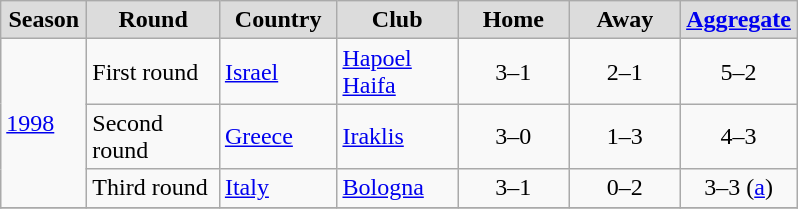<table class="wikitable" style="text-align: center;">
<tr>
<th width="50" style="background:#DCDCDC">Season</th>
<th width="81" style="background:#DCDCDC">Round</th>
<th width="71" style="background:#DCDCDC">Country</th>
<th width="73" style="background:#DCDCDC">Club</th>
<th width="67" style="background:#DCDCDC">Home</th>
<th width="67" style="background:#DCDCDC">Away</th>
<th width="67" style="background:#DCDCDC"><a href='#'>Aggregate</a></th>
</tr>
<tr>
<td rowspan=3 align=left><a href='#'>1998</a></td>
<td align=left>First round</td>
<td align=left> <a href='#'>Israel</a></td>
<td align=left><a href='#'>Hapoel Haifa</a></td>
<td>3–1</td>
<td>2–1</td>
<td>5–2</td>
</tr>
<tr>
<td align=left>Second round</td>
<td align=left> <a href='#'>Greece</a></td>
<td align=left><a href='#'>Iraklis</a></td>
<td>3–0</td>
<td>1–3</td>
<td>4–3</td>
</tr>
<tr>
<td align=left>Third round</td>
<td align=left> <a href='#'>Italy</a></td>
<td align=left><a href='#'>Bologna</a></td>
<td>3–1</td>
<td>0–2</td>
<td>3–3 (<a href='#'>a</a>)</td>
</tr>
<tr>
</tr>
</table>
